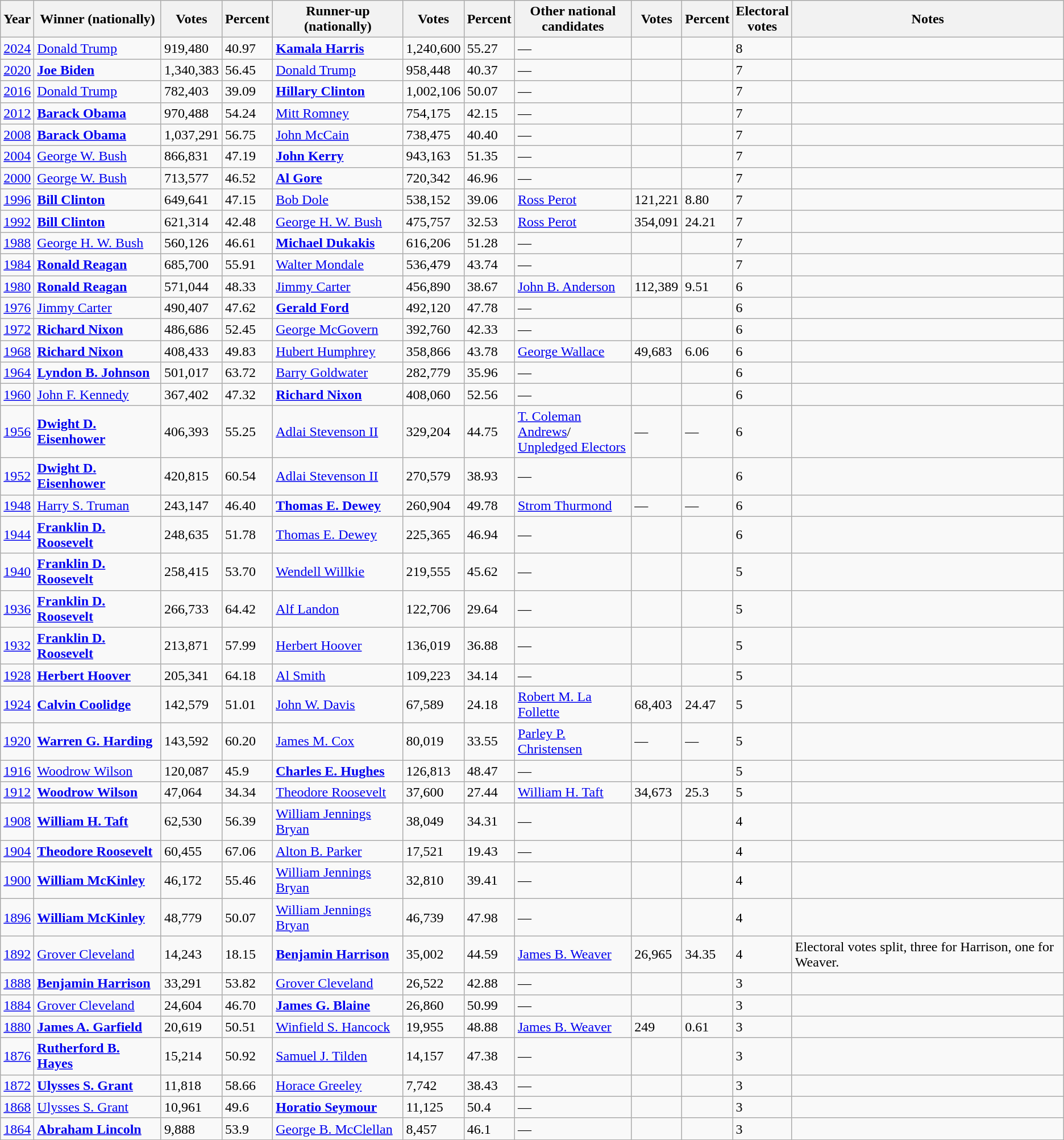<table class="wikitable sortable">
<tr>
<th data-sort-type="number">Year</th>
<th>Winner (nationally)</th>
<th data-sort-type="number">Votes</th>
<th data-sort-type="number">Percent</th>
<th>Runner-up (nationally)</th>
<th data-sort-type="number">Votes</th>
<th data-sort-type="number">Percent</th>
<th>Other national<br>candidates</th>
<th data-sort-type="number">Votes</th>
<th data-sort-type="number">Percent</th>
<th data-sort-type="number">Electoral<br>votes</th>
<th class="unsortable">Notes</th>
</tr>
<tr>
<td><a href='#'>2024</a></td>
<td><a href='#'>Donald Trump</a></td>
<td>919,480</td>
<td>40.97</td>
<td><strong><a href='#'>Kamala Harris</a></strong></td>
<td>1,240,600</td>
<td>55.27</td>
<td>—</td>
<td></td>
<td></td>
<td>8</td>
<td></td>
</tr>
<tr>
<td><a href='#'>2020</a></td>
<td><strong><a href='#'>Joe Biden</a></strong></td>
<td>1,340,383</td>
<td>56.45</td>
<td><a href='#'>Donald Trump</a></td>
<td>958,448</td>
<td>40.37</td>
<td>—</td>
<td></td>
<td></td>
<td>7</td>
<td></td>
</tr>
<tr>
<td><a href='#'>2016</a></td>
<td><a href='#'>Donald Trump</a></td>
<td>782,403</td>
<td>39.09</td>
<td><strong><a href='#'>Hillary Clinton</a></strong></td>
<td>1,002,106</td>
<td>50.07</td>
<td>—</td>
<td></td>
<td></td>
<td>7</td>
<td></td>
</tr>
<tr>
<td><a href='#'>2012</a></td>
<td><strong><a href='#'>Barack Obama</a></strong></td>
<td>970,488</td>
<td>54.24</td>
<td><a href='#'>Mitt Romney</a></td>
<td>754,175</td>
<td>42.15</td>
<td>—</td>
<td></td>
<td></td>
<td>7</td>
<td></td>
</tr>
<tr>
<td><a href='#'>2008</a></td>
<td><strong><a href='#'>Barack Obama</a></strong></td>
<td>1,037,291</td>
<td>56.75</td>
<td><a href='#'>John McCain</a></td>
<td>738,475</td>
<td>40.40</td>
<td>—</td>
<td></td>
<td></td>
<td>7</td>
<td></td>
</tr>
<tr>
<td><a href='#'>2004</a></td>
<td><a href='#'>George W. Bush</a></td>
<td>866,831</td>
<td>47.19</td>
<td><strong><a href='#'>John Kerry</a></strong></td>
<td>943,163</td>
<td>51.35</td>
<td>—</td>
<td></td>
<td></td>
<td>7</td>
<td></td>
</tr>
<tr>
<td><a href='#'>2000</a></td>
<td><a href='#'>George W. Bush</a></td>
<td>713,577</td>
<td>46.52</td>
<td><strong><a href='#'>Al Gore</a></strong></td>
<td>720,342</td>
<td>46.96</td>
<td>—</td>
<td></td>
<td></td>
<td>7</td>
<td></td>
</tr>
<tr>
<td><a href='#'>1996</a></td>
<td><strong><a href='#'>Bill Clinton</a></strong></td>
<td>649,641</td>
<td>47.15</td>
<td><a href='#'>Bob Dole</a></td>
<td>538,152</td>
<td>39.06</td>
<td><a href='#'>Ross Perot</a></td>
<td>121,221</td>
<td>8.80</td>
<td>7</td>
<td></td>
</tr>
<tr>
<td><a href='#'>1992</a></td>
<td><strong><a href='#'>Bill Clinton</a></strong></td>
<td>621,314</td>
<td>42.48</td>
<td><a href='#'>George H. W. Bush</a></td>
<td>475,757</td>
<td>32.53</td>
<td><a href='#'>Ross Perot</a></td>
<td>354,091</td>
<td>24.21</td>
<td>7</td>
<td></td>
</tr>
<tr>
<td><a href='#'>1988</a></td>
<td><a href='#'>George H. W. Bush</a></td>
<td>560,126</td>
<td>46.61</td>
<td><strong><a href='#'>Michael Dukakis</a></strong></td>
<td>616,206</td>
<td>51.28</td>
<td>—</td>
<td></td>
<td></td>
<td>7</td>
<td></td>
</tr>
<tr>
<td><a href='#'>1984</a></td>
<td><strong><a href='#'>Ronald Reagan</a></strong></td>
<td>685,700</td>
<td>55.91</td>
<td><a href='#'>Walter Mondale</a></td>
<td>536,479</td>
<td>43.74</td>
<td>—</td>
<td></td>
<td></td>
<td>7</td>
<td></td>
</tr>
<tr>
<td><a href='#'>1980</a></td>
<td><strong><a href='#'>Ronald Reagan</a></strong></td>
<td>571,044</td>
<td>48.33</td>
<td><a href='#'>Jimmy Carter</a></td>
<td>456,890</td>
<td>38.67</td>
<td><a href='#'>John B. Anderson</a></td>
<td>112,389</td>
<td>9.51</td>
<td>6</td>
<td></td>
</tr>
<tr>
<td><a href='#'>1976</a></td>
<td><a href='#'>Jimmy Carter</a></td>
<td>490,407</td>
<td>47.62</td>
<td><strong><a href='#'>Gerald Ford</a></strong></td>
<td>492,120</td>
<td>47.78</td>
<td>—</td>
<td></td>
<td></td>
<td>6</td>
<td></td>
</tr>
<tr>
<td><a href='#'>1972</a></td>
<td><strong><a href='#'>Richard Nixon</a></strong></td>
<td>486,686</td>
<td>52.45</td>
<td><a href='#'>George McGovern</a></td>
<td>392,760</td>
<td>42.33</td>
<td>—</td>
<td></td>
<td></td>
<td>6</td>
<td></td>
</tr>
<tr>
<td><a href='#'>1968</a></td>
<td><strong><a href='#'>Richard Nixon</a></strong></td>
<td>408,433</td>
<td>49.83</td>
<td><a href='#'>Hubert Humphrey</a></td>
<td>358,866</td>
<td>43.78</td>
<td><a href='#'>George Wallace</a></td>
<td>49,683</td>
<td>6.06</td>
<td>6</td>
<td></td>
</tr>
<tr>
<td><a href='#'>1964</a></td>
<td><strong><a href='#'>Lyndon B. Johnson</a></strong></td>
<td>501,017</td>
<td>63.72</td>
<td><a href='#'>Barry Goldwater</a></td>
<td>282,779</td>
<td>35.96</td>
<td>—</td>
<td></td>
<td></td>
<td>6</td>
<td></td>
</tr>
<tr>
<td><a href='#'>1960</a></td>
<td><a href='#'>John F. Kennedy</a></td>
<td>367,402</td>
<td>47.32</td>
<td><strong><a href='#'>Richard Nixon</a></strong></td>
<td>408,060</td>
<td>52.56</td>
<td>—</td>
<td></td>
<td></td>
<td>6</td>
<td></td>
</tr>
<tr>
<td><a href='#'>1956</a></td>
<td><strong><a href='#'>Dwight D. Eisenhower</a></strong></td>
<td>406,393</td>
<td>55.25</td>
<td><a href='#'>Adlai Stevenson II</a></td>
<td>329,204</td>
<td>44.75</td>
<td><a href='#'>T. Coleman Andrews</a>/<br><a href='#'>Unpledged Electors</a></td>
<td>—</td>
<td>—</td>
<td>6</td>
<td></td>
</tr>
<tr>
<td><a href='#'>1952</a></td>
<td><strong><a href='#'>Dwight D. Eisenhower</a></strong></td>
<td>420,815</td>
<td>60.54</td>
<td><a href='#'>Adlai Stevenson II</a></td>
<td>270,579</td>
<td>38.93</td>
<td>—</td>
<td></td>
<td></td>
<td>6</td>
<td></td>
</tr>
<tr>
<td><a href='#'>1948</a></td>
<td><a href='#'>Harry S. Truman</a></td>
<td>243,147</td>
<td>46.40</td>
<td><strong><a href='#'>Thomas E. Dewey</a></strong></td>
<td>260,904</td>
<td>49.78</td>
<td><a href='#'>Strom Thurmond</a></td>
<td>—</td>
<td>—</td>
<td>6</td>
<td></td>
</tr>
<tr>
<td><a href='#'>1944</a></td>
<td><strong><a href='#'>Franklin D. Roosevelt</a></strong></td>
<td>248,635</td>
<td>51.78</td>
<td><a href='#'>Thomas E. Dewey</a></td>
<td>225,365</td>
<td>46.94</td>
<td>—</td>
<td></td>
<td></td>
<td>6</td>
<td></td>
</tr>
<tr>
<td><a href='#'>1940</a></td>
<td><strong><a href='#'>Franklin D. Roosevelt</a></strong></td>
<td>258,415</td>
<td>53.70</td>
<td><a href='#'>Wendell Willkie</a></td>
<td>219,555</td>
<td>45.62</td>
<td>—</td>
<td></td>
<td></td>
<td>5</td>
<td></td>
</tr>
<tr>
<td><a href='#'>1936</a></td>
<td><strong><a href='#'>Franklin D. Roosevelt</a></strong></td>
<td>266,733</td>
<td>64.42</td>
<td><a href='#'>Alf Landon</a></td>
<td>122,706</td>
<td>29.64</td>
<td>—</td>
<td></td>
<td></td>
<td>5</td>
<td></td>
</tr>
<tr>
<td><a href='#'>1932</a></td>
<td><strong><a href='#'>Franklin D. Roosevelt</a></strong></td>
<td>213,871</td>
<td>57.99</td>
<td><a href='#'>Herbert Hoover</a></td>
<td>136,019</td>
<td>36.88</td>
<td>—</td>
<td></td>
<td></td>
<td>5</td>
<td></td>
</tr>
<tr>
<td><a href='#'>1928</a></td>
<td><strong><a href='#'>Herbert Hoover</a></strong></td>
<td>205,341</td>
<td>64.18</td>
<td><a href='#'>Al Smith</a></td>
<td>109,223</td>
<td>34.14</td>
<td>—</td>
<td></td>
<td></td>
<td>5</td>
<td></td>
</tr>
<tr>
<td><a href='#'>1924</a></td>
<td><strong><a href='#'>Calvin Coolidge</a></strong></td>
<td>142,579</td>
<td>51.01</td>
<td><a href='#'>John W. Davis</a></td>
<td>67,589</td>
<td>24.18</td>
<td><a href='#'>Robert M. La Follette</a></td>
<td>68,403</td>
<td>24.47</td>
<td>5</td>
<td></td>
</tr>
<tr>
<td><a href='#'>1920</a></td>
<td><strong><a href='#'>Warren G. Harding</a></strong></td>
<td>143,592</td>
<td>60.20</td>
<td><a href='#'>James M. Cox</a></td>
<td>80,019</td>
<td>33.55</td>
<td><a href='#'>Parley P. Christensen</a></td>
<td>—</td>
<td>—</td>
<td>5</td>
<td></td>
</tr>
<tr>
<td><a href='#'>1916</a></td>
<td><a href='#'>Woodrow Wilson</a></td>
<td>120,087</td>
<td>45.9</td>
<td><strong><a href='#'>Charles E. Hughes</a></strong></td>
<td>126,813</td>
<td>48.47</td>
<td>—</td>
<td></td>
<td></td>
<td>5</td>
<td></td>
</tr>
<tr>
<td><a href='#'>1912</a></td>
<td><strong><a href='#'>Woodrow Wilson</a></strong></td>
<td>47,064</td>
<td>34.34</td>
<td><a href='#'>Theodore Roosevelt</a></td>
<td>37,600</td>
<td>27.44</td>
<td><a href='#'>William H. Taft</a></td>
<td>34,673</td>
<td>25.3</td>
<td>5</td>
<td></td>
</tr>
<tr>
<td><a href='#'>1908</a></td>
<td><strong><a href='#'>William H. Taft</a></strong></td>
<td>62,530</td>
<td>56.39</td>
<td><a href='#'>William Jennings Bryan</a></td>
<td>38,049</td>
<td>34.31</td>
<td>—</td>
<td></td>
<td></td>
<td>4</td>
<td></td>
</tr>
<tr>
<td><a href='#'>1904</a></td>
<td><strong><a href='#'>Theodore Roosevelt</a></strong></td>
<td>60,455</td>
<td>67.06</td>
<td><a href='#'>Alton B. Parker</a></td>
<td>17,521</td>
<td>19.43</td>
<td>—</td>
<td></td>
<td></td>
<td>4</td>
<td></td>
</tr>
<tr>
<td><a href='#'>1900</a></td>
<td><strong><a href='#'>William McKinley</a></strong></td>
<td>46,172</td>
<td>55.46</td>
<td><a href='#'>William Jennings Bryan</a></td>
<td>32,810</td>
<td>39.41</td>
<td>—</td>
<td></td>
<td></td>
<td>4</td>
<td></td>
</tr>
<tr>
<td><a href='#'>1896</a></td>
<td><strong><a href='#'>William McKinley</a></strong></td>
<td>48,779</td>
<td>50.07</td>
<td><a href='#'>William Jennings Bryan</a></td>
<td>46,739</td>
<td>47.98</td>
<td>—</td>
<td></td>
<td></td>
<td>4</td>
<td></td>
</tr>
<tr>
<td><a href='#'>1892</a></td>
<td><a href='#'>Grover Cleveland</a></td>
<td>14,243</td>
<td>18.15</td>
<td><strong><a href='#'>Benjamin Harrison</a></strong></td>
<td>35,002</td>
<td>44.59</td>
<td><a href='#'>James B. Weaver</a></td>
<td>26,965</td>
<td>34.35</td>
<td>4</td>
<td>Electoral votes split, three for Harrison, one for Weaver.</td>
</tr>
<tr>
<td><a href='#'>1888</a></td>
<td><strong><a href='#'>Benjamin Harrison</a></strong></td>
<td>33,291</td>
<td>53.82</td>
<td><a href='#'>Grover Cleveland</a></td>
<td>26,522</td>
<td>42.88</td>
<td>—</td>
<td></td>
<td></td>
<td>3</td>
<td></td>
</tr>
<tr>
<td><a href='#'>1884</a></td>
<td><a href='#'>Grover Cleveland</a></td>
<td>24,604</td>
<td>46.70</td>
<td><strong><a href='#'>James G. Blaine</a></strong></td>
<td>26,860</td>
<td>50.99</td>
<td>—</td>
<td></td>
<td></td>
<td>3</td>
<td></td>
</tr>
<tr>
<td><a href='#'>1880</a></td>
<td><strong><a href='#'>James A. Garfield</a></strong></td>
<td>20,619</td>
<td>50.51</td>
<td><a href='#'>Winfield S. Hancock</a></td>
<td>19,955</td>
<td>48.88</td>
<td><a href='#'>James B. Weaver</a></td>
<td>249</td>
<td>0.61</td>
<td>3</td>
<td></td>
</tr>
<tr>
<td><a href='#'>1876</a></td>
<td><strong><a href='#'>Rutherford B. Hayes</a></strong></td>
<td>15,214</td>
<td>50.92</td>
<td><a href='#'>Samuel J. Tilden</a></td>
<td>14,157</td>
<td>47.38</td>
<td>—</td>
<td></td>
<td></td>
<td>3</td>
<td></td>
</tr>
<tr>
<td><a href='#'>1872</a></td>
<td><strong><a href='#'>Ulysses S. Grant</a></strong></td>
<td>11,818</td>
<td>58.66</td>
<td><a href='#'>Horace Greeley</a></td>
<td>7,742</td>
<td>38.43</td>
<td>—</td>
<td></td>
<td></td>
<td>3</td>
<td></td>
</tr>
<tr>
<td><a href='#'>1868</a></td>
<td><a href='#'>Ulysses S. Grant</a></td>
<td>10,961</td>
<td>49.6</td>
<td><strong><a href='#'>Horatio Seymour</a></strong></td>
<td>11,125</td>
<td>50.4</td>
<td>—</td>
<td></td>
<td></td>
<td>3</td>
<td></td>
</tr>
<tr>
<td><a href='#'>1864</a></td>
<td><strong><a href='#'>Abraham Lincoln</a></strong></td>
<td>9,888</td>
<td>53.9</td>
<td><a href='#'>George B. McClellan</a></td>
<td>8,457</td>
<td>46.1</td>
<td>—</td>
<td></td>
<td></td>
<td>3</td>
<td></td>
</tr>
</table>
